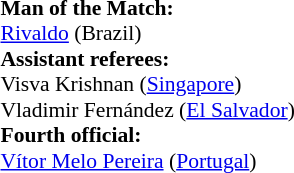<table width=100% style="font-size: 90%">
<tr>
<td><br><strong>Man of the Match:</strong>
<br><a href='#'>Rivaldo</a> (Brazil)<br><strong>Assistant referees:</strong>
<br>Visva Krishnan (<a href='#'>Singapore</a>)
<br>Vladimir Fernández (<a href='#'>El Salvador</a>)
<br><strong>Fourth official:</strong>
<br><a href='#'>Vítor Melo Pereira</a> (<a href='#'>Portugal</a>)</td>
</tr>
</table>
